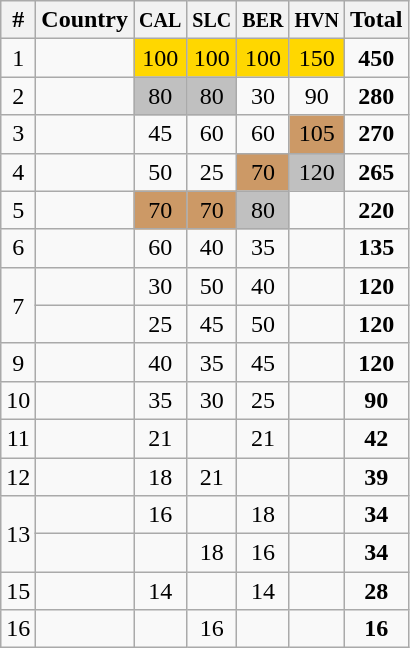<table class="wikitable sortable" style="text-align:center;">
<tr>
<th>#</th>
<th>Country</th>
<th><small>CAL</small></th>
<th><small>SLC</small></th>
<th><small>BER</small></th>
<th><small>HVN</small></th>
<th>Total</th>
</tr>
<tr>
<td>1</td>
<td align=left></td>
<td bgcolor=gold>100</td>
<td bgcolor=gold>100</td>
<td bgcolor=gold>100</td>
<td bgcolor=gold>150</td>
<td><strong>450</strong></td>
</tr>
<tr>
<td>2</td>
<td align=left></td>
<td bgcolor=silver>80</td>
<td bgcolor=silver>80</td>
<td>30</td>
<td>90</td>
<td><strong>280</strong></td>
</tr>
<tr>
<td>3</td>
<td align=left></td>
<td>45</td>
<td>60</td>
<td>60</td>
<td bgcolor=cc9966>105</td>
<td><strong>270</strong></td>
</tr>
<tr>
<td>4</td>
<td align=left></td>
<td>50</td>
<td>25</td>
<td bgcolor=cc9966>70</td>
<td bgcolor=silver>120</td>
<td><strong>265</strong></td>
</tr>
<tr>
<td>5</td>
<td align=left></td>
<td bgcolor=cc9966>70</td>
<td bgcolor=cc9966>70</td>
<td bgcolor=silver>80</td>
<td></td>
<td><strong>220</strong></td>
</tr>
<tr>
<td>6</td>
<td align=left></td>
<td>60</td>
<td>40</td>
<td>35</td>
<td></td>
<td><strong>135</strong></td>
</tr>
<tr>
<td rowspan=2>7</td>
<td align=left></td>
<td>30</td>
<td>50</td>
<td>40</td>
<td></td>
<td><strong>120</strong></td>
</tr>
<tr>
<td align=left></td>
<td>25</td>
<td>45</td>
<td>50</td>
<td></td>
<td><strong>120</strong></td>
</tr>
<tr>
<td>9</td>
<td align=left></td>
<td>40</td>
<td>35</td>
<td>45</td>
<td></td>
<td><strong>120</strong></td>
</tr>
<tr>
<td>10</td>
<td align=left></td>
<td>35</td>
<td>30</td>
<td>25</td>
<td></td>
<td><strong>90</strong></td>
</tr>
<tr>
<td>11</td>
<td align=left></td>
<td>21</td>
<td></td>
<td>21</td>
<td></td>
<td><strong>42</strong></td>
</tr>
<tr>
<td>12</td>
<td align=left></td>
<td>18</td>
<td>21</td>
<td></td>
<td></td>
<td><strong>39</strong></td>
</tr>
<tr>
<td rowspan=2>13</td>
<td align=left></td>
<td>16</td>
<td></td>
<td>18</td>
<td></td>
<td><strong>34</strong></td>
</tr>
<tr>
<td align=left></td>
<td></td>
<td>18</td>
<td>16</td>
<td></td>
<td><strong>34</strong></td>
</tr>
<tr>
<td>15</td>
<td align=left></td>
<td>14</td>
<td></td>
<td>14</td>
<td></td>
<td><strong>28</strong></td>
</tr>
<tr>
<td>16</td>
<td align=left></td>
<td></td>
<td>16</td>
<td></td>
<td></td>
<td><strong>16</strong></td>
</tr>
</table>
